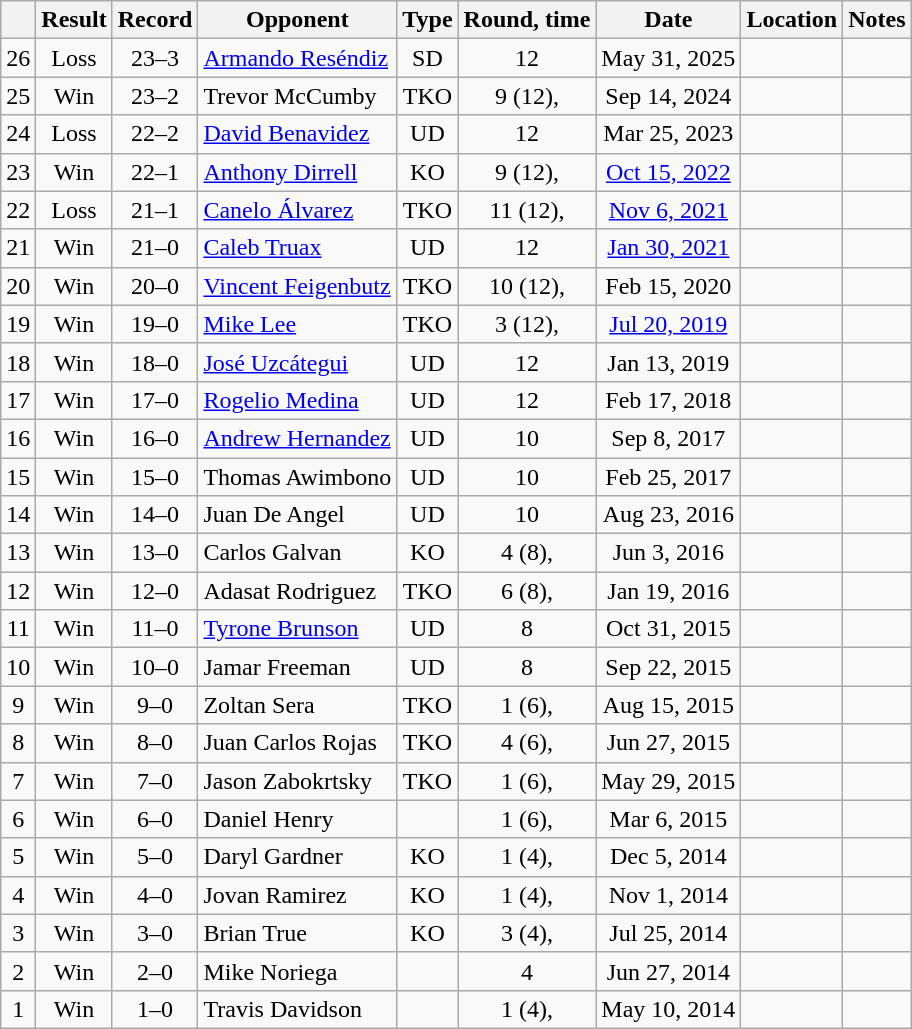<table class=wikitable style=text-align:center>
<tr>
<th></th>
<th>Result</th>
<th>Record</th>
<th>Opponent</th>
<th>Type</th>
<th>Round, time</th>
<th>Date</th>
<th>Location</th>
<th>Notes</th>
</tr>
<tr>
<td>26</td>
<td>Loss</td>
<td>23–3</td>
<td align=left><a href='#'>Armando Reséndiz</a></td>
<td>SD</td>
<td>12</td>
<td>May 31, 2025</td>
<td align=left></td>
<td align=left></td>
</tr>
<tr>
<td>25</td>
<td> Win</td>
<td>23–2</td>
<td align=left>Trevor McCumby</td>
<td>TKO</td>
<td>9 (12), </td>
<td>Sep 14, 2024</td>
<td align=left></td>
<td align=left></td>
</tr>
<tr>
<td>24</td>
<td>Loss</td>
<td>22–2</td>
<td align=left><a href='#'>David Benavidez</a></td>
<td>UD</td>
<td>12</td>
<td>Mar 25, 2023</td>
<td align=left></td>
<td align=left></td>
</tr>
<tr>
<td>23</td>
<td> Win</td>
<td>22–1</td>
<td align=left><a href='#'>Anthony Dirrell</a></td>
<td>KO</td>
<td>9 (12), </td>
<td><a href='#'>Oct 15, 2022</a></td>
<td align=left></td>
<td align=left></td>
</tr>
<tr>
<td>22</td>
<td>Loss</td>
<td>21–1</td>
<td align=left><a href='#'>Canelo Álvarez</a></td>
<td>TKO</td>
<td>11 (12), </td>
<td><a href='#'>Nov 6, 2021</a></td>
<td align=left></td>
<td align=left></td>
</tr>
<tr>
<td>21</td>
<td> Win</td>
<td>21–0</td>
<td align=left><a href='#'>Caleb Truax</a></td>
<td>UD</td>
<td>12</td>
<td><a href='#'>Jan 30, 2021</a></td>
<td align=left></td>
<td align=left></td>
</tr>
<tr>
<td>20</td>
<td>Win</td>
<td>20–0</td>
<td align=left><a href='#'>Vincent Feigenbutz</a></td>
<td>TKO</td>
<td>10 (12), </td>
<td>Feb 15, 2020</td>
<td align=left></td>
<td align=left></td>
</tr>
<tr>
<td>19</td>
<td>Win</td>
<td>19–0</td>
<td align=left><a href='#'>Mike Lee</a></td>
<td>TKO</td>
<td>3 (12), </td>
<td><a href='#'>Jul 20, 2019</a></td>
<td align=left></td>
<td align=left></td>
</tr>
<tr>
<td>18</td>
<td>Win</td>
<td>18–0</td>
<td align=left><a href='#'>José Uzcátegui</a></td>
<td>UD</td>
<td>12</td>
<td>Jan 13, 2019</td>
<td align=left></td>
<td align=left></td>
</tr>
<tr>
<td>17</td>
<td>Win</td>
<td>17–0</td>
<td align=left><a href='#'>Rogelio Medina</a></td>
<td>UD</td>
<td>12</td>
<td>Feb 17, 2018</td>
<td align=left></td>
<td align=left></td>
</tr>
<tr>
<td>16</td>
<td>Win</td>
<td>16–0</td>
<td align=left><a href='#'>Andrew Hernandez</a></td>
<td>UD</td>
<td>10</td>
<td>Sep 8, 2017</td>
<td align=left></td>
<td align=left></td>
</tr>
<tr>
<td>15</td>
<td>Win</td>
<td>15–0</td>
<td align=left>Thomas Awimbono</td>
<td>UD</td>
<td>10</td>
<td>Feb 25, 2017</td>
<td align=left></td>
<td align=left></td>
</tr>
<tr>
<td>14</td>
<td>Win</td>
<td>14–0</td>
<td align=left>Juan De Angel</td>
<td>UD</td>
<td>10</td>
<td>Aug 23, 2016</td>
<td align=left></td>
<td align=left></td>
</tr>
<tr>
<td>13</td>
<td>Win</td>
<td>13–0</td>
<td align=left>Carlos Galvan</td>
<td>KO</td>
<td>4 (8), </td>
<td>Jun 3, 2016</td>
<td align=left></td>
<td align=left></td>
</tr>
<tr>
<td>12</td>
<td>Win</td>
<td>12–0</td>
<td align=left>Adasat Rodriguez</td>
<td>TKO</td>
<td>6 (8), </td>
<td>Jan 19, 2016</td>
<td align=left></td>
<td align=left></td>
</tr>
<tr>
<td>11</td>
<td>Win</td>
<td>11–0</td>
<td align=left><a href='#'>Tyrone Brunson</a></td>
<td>UD</td>
<td>8</td>
<td>Oct 31, 2015</td>
<td align=left></td>
<td align=left></td>
</tr>
<tr>
<td>10</td>
<td>Win</td>
<td>10–0</td>
<td align=left>Jamar Freeman</td>
<td>UD</td>
<td>8</td>
<td>Sep 22, 2015</td>
<td align=left></td>
<td align=left></td>
</tr>
<tr>
<td>9</td>
<td>Win</td>
<td>9–0</td>
<td align=left>Zoltan Sera</td>
<td>TKO</td>
<td>1 (6), </td>
<td>Aug 15, 2015</td>
<td align=left></td>
<td align=left></td>
</tr>
<tr>
<td>8</td>
<td>Win</td>
<td>8–0</td>
<td align=left>Juan Carlos Rojas</td>
<td>TKO</td>
<td>4 (6), </td>
<td>Jun 27, 2015</td>
<td align=left></td>
<td align=left></td>
</tr>
<tr>
<td>7</td>
<td>Win</td>
<td>7–0</td>
<td align=left>Jason Zabokrtsky</td>
<td>TKO</td>
<td>1 (6), </td>
<td>May 29, 2015</td>
<td align=left></td>
<td align=left></td>
</tr>
<tr>
<td>6</td>
<td>Win</td>
<td>6–0</td>
<td align=left>Daniel Henry</td>
<td></td>
<td>1 (6), </td>
<td>Mar 6, 2015</td>
<td align=left></td>
<td align=left></td>
</tr>
<tr>
<td>5</td>
<td>Win</td>
<td>5–0</td>
<td align=left>Daryl Gardner</td>
<td>KO</td>
<td>1 (4), </td>
<td>Dec 5, 2014</td>
<td align=left></td>
<td align=left></td>
</tr>
<tr>
<td>4</td>
<td>Win</td>
<td>4–0</td>
<td align=left>Jovan Ramirez</td>
<td>KO</td>
<td>1 (4), </td>
<td>Nov 1, 2014</td>
<td align=left></td>
<td align=left></td>
</tr>
<tr>
<td>3</td>
<td>Win</td>
<td>3–0</td>
<td align=left>Brian True</td>
<td>KO</td>
<td>3 (4), </td>
<td>Jul 25, 2014</td>
<td align=left></td>
<td align=left></td>
</tr>
<tr>
<td>2</td>
<td>Win</td>
<td>2–0</td>
<td align=left>Mike Noriega</td>
<td></td>
<td>4</td>
<td>Jun 27, 2014</td>
<td align=left></td>
<td align=left></td>
</tr>
<tr>
<td>1</td>
<td>Win</td>
<td>1–0</td>
<td align=left>Travis Davidson</td>
<td></td>
<td>1 (4), </td>
<td>May 10, 2014</td>
<td align=left></td>
<td align=left></td>
</tr>
</table>
